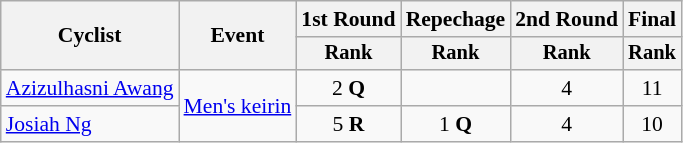<table class="wikitable" style="font-size:90%">
<tr>
<th rowspan=2>Cyclist</th>
<th rowspan=2>Event</th>
<th>1st Round</th>
<th>Repechage</th>
<th>2nd Round</th>
<th>Final</th>
</tr>
<tr style="font-size:95%">
<th>Rank</th>
<th>Rank</th>
<th>Rank</th>
<th>Rank</th>
</tr>
<tr align=center>
<td align=left><a href='#'>Azizulhasni Awang</a></td>
<td align=left rowspan=2><a href='#'>Men's keirin</a></td>
<td>2 <strong>Q</strong></td>
<td></td>
<td>4</td>
<td>11</td>
</tr>
<tr align=center>
<td align=left><a href='#'>Josiah Ng</a></td>
<td>5 <strong>R</strong></td>
<td>1 <strong>Q</strong></td>
<td>4</td>
<td>10</td>
</tr>
</table>
